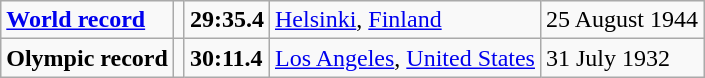<table class="wikitable">
<tr>
<td><strong><a href='#'>World record</a></strong></td>
<td></td>
<td><strong>29:35.4</strong></td>
<td><a href='#'>Helsinki</a>, <a href='#'>Finland</a></td>
<td>25 August 1944</td>
</tr>
<tr>
<td><strong>Olympic record</strong></td>
<td></td>
<td><strong>30:11.4</strong></td>
<td><a href='#'>Los Angeles</a>, <a href='#'>United States</a></td>
<td>31 July 1932</td>
</tr>
</table>
